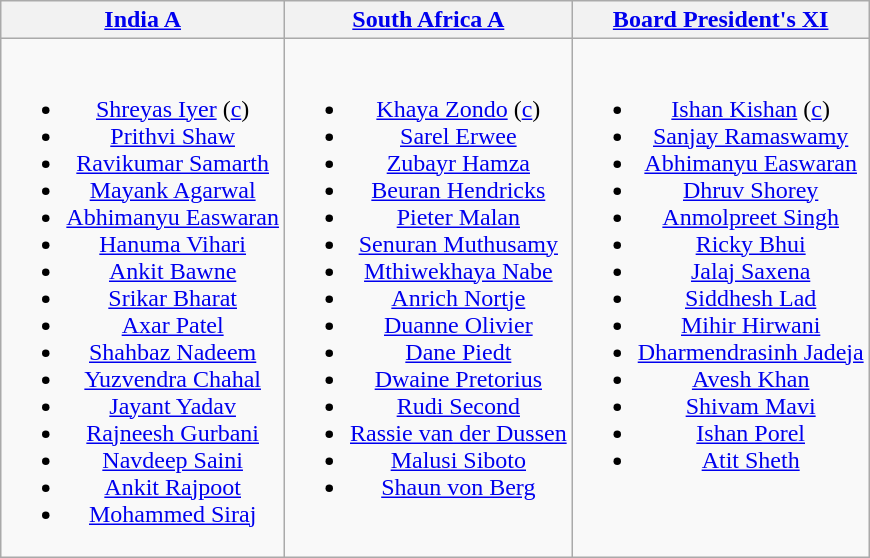<table class="wikitable" style="text-align:center; margin:auto">
<tr>
<th> <a href='#'>India A</a></th>
<th> <a href='#'>South Africa A</a></th>
<th> <a href='#'>Board President's XI</a></th>
</tr>
<tr style="vertical-align:top">
<td><br><ul><li><a href='#'>Shreyas Iyer</a> (<a href='#'>c</a>)</li><li><a href='#'>Prithvi Shaw</a></li><li><a href='#'>Ravikumar Samarth</a></li><li><a href='#'>Mayank Agarwal</a></li><li><a href='#'>Abhimanyu Easwaran</a></li><li><a href='#'>Hanuma Vihari</a></li><li><a href='#'>Ankit Bawne</a></li><li><a href='#'>Srikar Bharat</a></li><li><a href='#'>Axar Patel</a></li><li><a href='#'>Shahbaz Nadeem</a></li><li><a href='#'>Yuzvendra Chahal</a></li><li><a href='#'>Jayant Yadav</a></li><li><a href='#'>Rajneesh Gurbani</a></li><li><a href='#'>Navdeep Saini</a></li><li><a href='#'>Ankit Rajpoot</a></li><li><a href='#'>Mohammed Siraj</a></li></ul></td>
<td><br><ul><li><a href='#'>Khaya Zondo</a> (<a href='#'>c</a>)</li><li><a href='#'>Sarel Erwee</a></li><li><a href='#'>Zubayr Hamza</a></li><li><a href='#'>Beuran Hendricks</a></li><li><a href='#'>Pieter Malan</a></li><li><a href='#'>Senuran Muthusamy</a></li><li><a href='#'>Mthiwekhaya Nabe</a></li><li><a href='#'>Anrich Nortje</a></li><li><a href='#'>Duanne Olivier</a></li><li><a href='#'>Dane Piedt</a></li><li><a href='#'>Dwaine Pretorius</a></li><li><a href='#'>Rudi Second</a></li><li><a href='#'>Rassie van der Dussen</a></li><li><a href='#'>Malusi Siboto</a></li><li><a href='#'>Shaun von Berg</a></li></ul></td>
<td><br><ul><li><a href='#'>Ishan Kishan</a> (<a href='#'>c</a>)</li><li><a href='#'>Sanjay Ramaswamy</a></li><li><a href='#'>Abhimanyu Easwaran</a></li><li><a href='#'>Dhruv Shorey</a></li><li><a href='#'>Anmolpreet Singh</a></li><li><a href='#'>Ricky Bhui</a></li><li><a href='#'>Jalaj Saxena</a></li><li><a href='#'>Siddhesh Lad</a></li><li><a href='#'>Mihir Hirwani</a></li><li><a href='#'>Dharmendrasinh Jadeja</a></li><li><a href='#'>Avesh Khan</a></li><li><a href='#'>Shivam Mavi</a></li><li><a href='#'>Ishan Porel</a></li><li><a href='#'>Atit Sheth</a></li></ul></td>
</tr>
</table>
